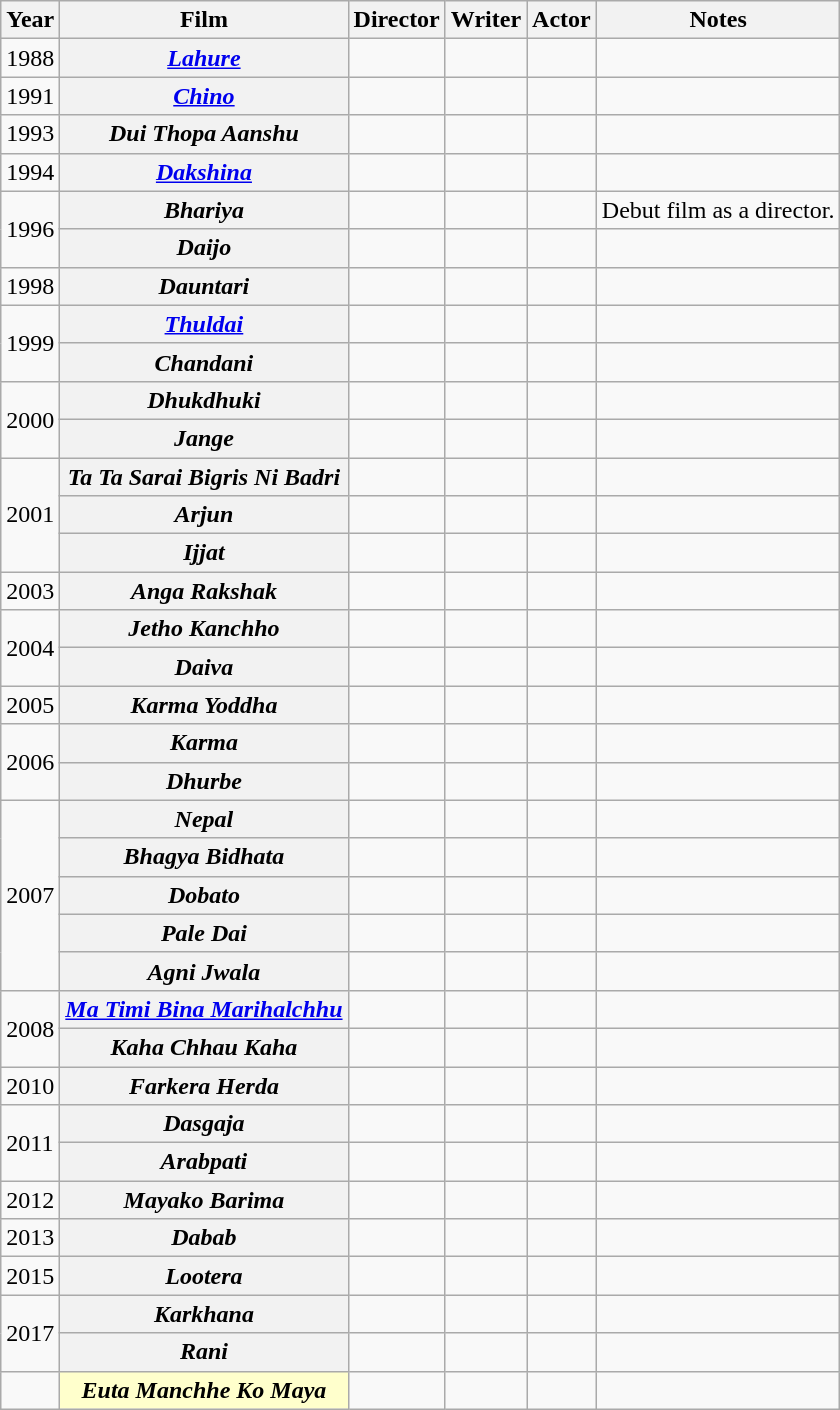<table class="wikitable plainrowheaders sortable">
<tr>
<th>Year</th>
<th scope="col">Film</th>
<th scope="col">Director</th>
<th scope="col">Writer</th>
<th scope="col">Actor</th>
<th scope="col" class="unsortable">Notes</th>
</tr>
<tr>
<td>1988</td>
<th scope="row"><em><a href='#'>Lahure</a></em></th>
<td></td>
<td></td>
<td></td>
<td></td>
</tr>
<tr>
<td>1991</td>
<th scope="row"><em><a href='#'>Chino</a></em></th>
<td></td>
<td></td>
<td></td>
<td></td>
</tr>
<tr>
<td>1993</td>
<th scope="row"><em>Dui Thopa Aanshu</em></th>
<td></td>
<td></td>
<td></td>
<td></td>
</tr>
<tr>
<td>1994</td>
<th scope="row"><em><a href='#'>Dakshina</a></em></th>
<td></td>
<td></td>
<td></td>
<td></td>
</tr>
<tr>
<td rowspan="2">1996</td>
<th scope="row"><em>Bhariya</em></th>
<td></td>
<td></td>
<td></td>
<td>Debut film as a director.</td>
</tr>
<tr>
<th scope="row"><em>Daijo</em></th>
<td></td>
<td></td>
<td></td>
<td></td>
</tr>
<tr>
<td>1998</td>
<th scope="row"><em>Dauntari</em></th>
<td></td>
<td></td>
<td></td>
<td></td>
</tr>
<tr>
<td rowspan="2">1999</td>
<th scope="row"><em><a href='#'>Thuldai</a></em></th>
<td></td>
<td></td>
<td></td>
<td></td>
</tr>
<tr>
<th scope="row"><em>Chandani</em></th>
<td></td>
<td></td>
<td></td>
<td></td>
</tr>
<tr>
<td rowspan="2">2000</td>
<th scope="row"><em>Dhukdhuki</em></th>
<td></td>
<td></td>
<td></td>
<td></td>
</tr>
<tr>
<th scope="row"><em>Jange</em></th>
<td></td>
<td></td>
<td></td>
<td></td>
</tr>
<tr>
<td rowspan="3">2001</td>
<th scope="row"><em>Ta Ta Sarai Bigris Ni Badri</em></th>
<td></td>
<td></td>
<td></td>
<td></td>
</tr>
<tr>
<th scope="row"><em>Arjun</em></th>
<td></td>
<td></td>
<td></td>
<td></td>
</tr>
<tr>
<th scope="row"><em>Ijjat</em></th>
<td></td>
<td></td>
<td></td>
<td></td>
</tr>
<tr>
<td>2003</td>
<th scope="row"><em>Anga Rakshak</em></th>
<td></td>
<td></td>
<td></td>
<td></td>
</tr>
<tr>
<td rowspan="2">2004</td>
<th scope="row"><em>Jetho Kanchho</em></th>
<td></td>
<td></td>
<td></td>
<td></td>
</tr>
<tr>
<th scope="row"><em>Daiva</em></th>
<td></td>
<td></td>
<td></td>
<td></td>
</tr>
<tr>
<td>2005</td>
<th scope="row"><em>Karma Yoddha</em></th>
<td></td>
<td></td>
<td></td>
<td></td>
</tr>
<tr>
<td rowspan="2">2006</td>
<th scope="row"><em>Karma</em></th>
<td></td>
<td></td>
<td></td>
<td></td>
</tr>
<tr>
<th scope="row"><em>Dhurbe</em></th>
<td></td>
<td></td>
<td></td>
<td></td>
</tr>
<tr>
<td rowspan="5">2007</td>
<th scope="row"><em>Nepal</em></th>
<td></td>
<td></td>
<td></td>
<td></td>
</tr>
<tr>
<th scope="row"><em>Bhagya Bidhata</em></th>
<td></td>
<td></td>
<td></td>
<td></td>
</tr>
<tr>
<th scope="row"><em>Dobato</em></th>
<td></td>
<td></td>
<td></td>
<td></td>
</tr>
<tr>
<th scope="row"><em>Pale Dai</em></th>
<td></td>
<td></td>
<td></td>
<td></td>
</tr>
<tr>
<th scope="row"><em>Agni Jwala</em></th>
<td></td>
<td></td>
<td></td>
<td></td>
</tr>
<tr>
<td rowspan="2">2008</td>
<th scope="row"><em><a href='#'>Ma Timi Bina Marihalchhu</a></em></th>
<td></td>
<td></td>
<td></td>
<td></td>
</tr>
<tr>
<th scope="row"><em>Kaha Chhau Kaha</em></th>
<td></td>
<td></td>
<td></td>
<td></td>
</tr>
<tr>
<td>2010</td>
<th scope="row"><em>Farkera Herda</em></th>
<td></td>
<td></td>
<td></td>
<td></td>
</tr>
<tr>
<td rowspan="2">2011</td>
<th scope="row"><em>Dasgaja</em></th>
<td></td>
<td></td>
<td></td>
<td></td>
</tr>
<tr>
<th scope="row"><em>Arabpati</em></th>
<td></td>
<td></td>
<td></td>
<td></td>
</tr>
<tr>
<td>2012</td>
<th scope="row"><em>Mayako Barima</em></th>
<td></td>
<td></td>
<td></td>
<td></td>
</tr>
<tr>
<td>2013</td>
<th scope="row"><em>Dabab</em></th>
<td></td>
<td></td>
<td></td>
<td></td>
</tr>
<tr>
<td>2015</td>
<th scope="row"><em>Lootera</em></th>
<td></td>
<td></td>
<td></td>
<td></td>
</tr>
<tr>
<td rowspan="2">2017</td>
<th scope="row"><em>Karkhana</em></th>
<td></td>
<td></td>
<td></td>
<td></td>
</tr>
<tr>
<th scope="row"><em>Rani</em></th>
<td></td>
<td></td>
<td></td>
<td></td>
</tr>
<tr>
<td></td>
<th scope="row" style="background:#FFFFCC;"><em>Euta Manchhe Ko Maya</em></th>
<td></td>
<td></td>
<td></td>
<td></td>
</tr>
</table>
